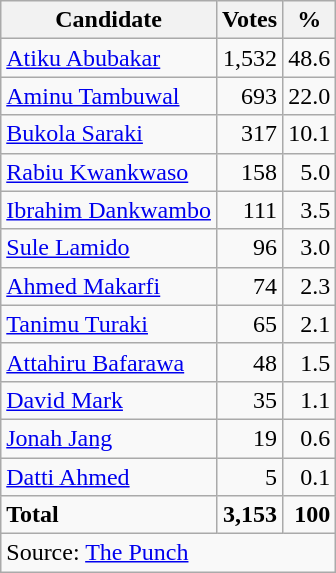<table class=wikitable style=text-align:right>
<tr>
<th>Candidate</th>
<th>Votes</th>
<th>%</th>
</tr>
<tr>
<td align=left><a href='#'>Atiku Abubakar</a></td>
<td>1,532</td>
<td>48.6</td>
</tr>
<tr>
<td align=left><a href='#'>Aminu Tambuwal</a></td>
<td>693</td>
<td>22.0</td>
</tr>
<tr>
<td align=left><a href='#'>Bukola Saraki</a></td>
<td>317</td>
<td>10.1</td>
</tr>
<tr>
<td align=left><a href='#'>Rabiu Kwankwaso </a></td>
<td>158</td>
<td>5.0</td>
</tr>
<tr>
<td align=left><a href='#'>Ibrahim Dankwambo</a></td>
<td>111</td>
<td>3.5</td>
</tr>
<tr>
<td align=left><a href='#'>Sule Lamido</a></td>
<td>96</td>
<td>3.0</td>
</tr>
<tr>
<td align=left><a href='#'>Ahmed Makarfi </a></td>
<td>74</td>
<td>2.3</td>
</tr>
<tr>
<td align=left><a href='#'>Tanimu Turaki</a></td>
<td>65</td>
<td>2.1</td>
</tr>
<tr>
<td align=left><a href='#'>Attahiru Bafarawa</a></td>
<td>48</td>
<td>1.5</td>
</tr>
<tr>
<td align=left><a href='#'>David Mark </a></td>
<td>35</td>
<td>1.1</td>
</tr>
<tr>
<td align=left><a href='#'>Jonah Jang</a></td>
<td>19</td>
<td>0.6</td>
</tr>
<tr>
<td align=left><a href='#'>Datti Ahmed</a></td>
<td>5</td>
<td>0.1</td>
</tr>
<tr>
<td align=left><strong>Total</strong></td>
<td><strong>3,153</strong></td>
<td><strong>100</strong></td>
</tr>
<tr>
<td align=left colspan=3>Source: <a href='#'>The Punch</a></td>
</tr>
</table>
